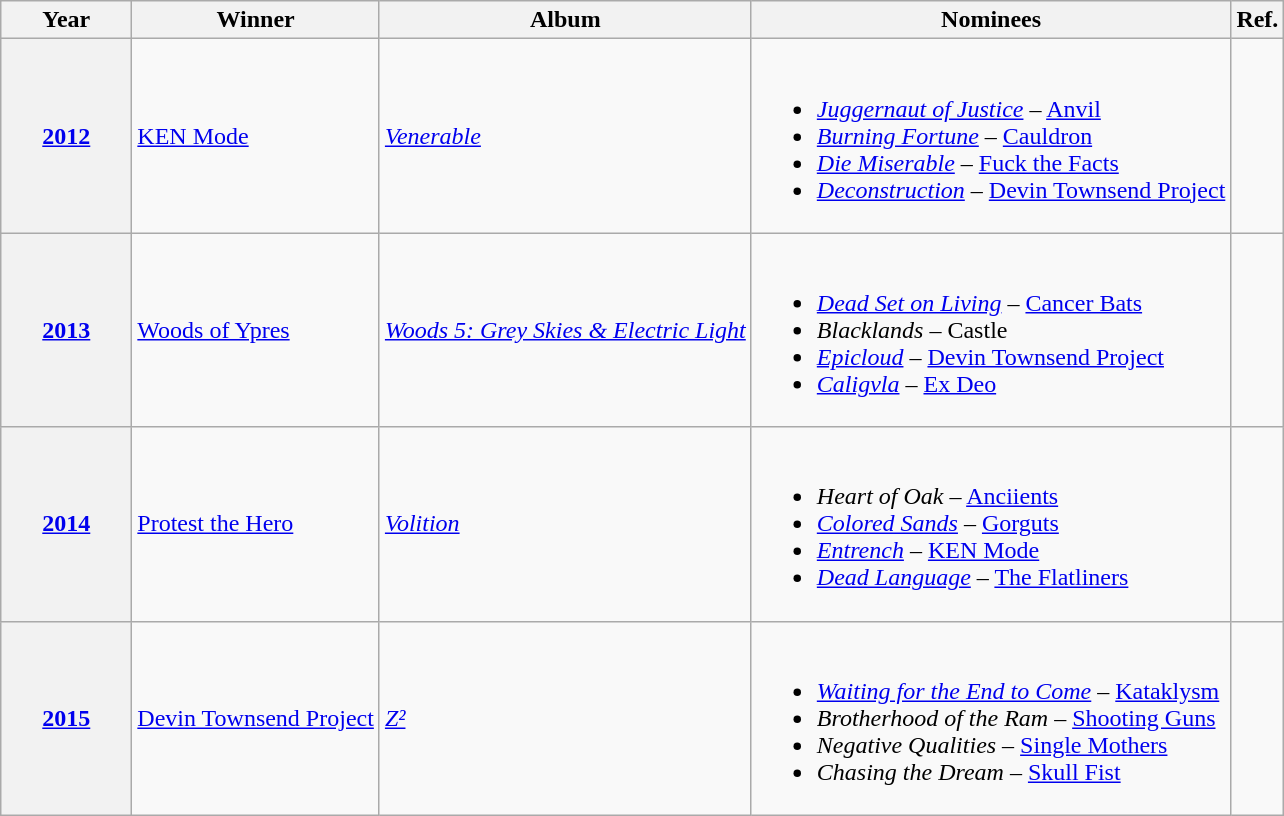<table class="wikitable sortable">
<tr>
<th scope="col" style="width:5em;">Year</th>
<th scope="col">Winner</th>
<th scope="col">Album</th>
<th scope="col" class="unsortable">Nominees</th>
<th scope="col" class="unsortable">Ref.</th>
</tr>
<tr>
<th scope="row"><a href='#'>2012</a></th>
<td><a href='#'>KEN Mode</a></td>
<td><em><a href='#'>Venerable</a></em></td>
<td><br><ul><li><em><a href='#'>Juggernaut of Justice</a></em> – <a href='#'>Anvil</a></li><li><em><a href='#'>Burning Fortune</a></em> – <a href='#'>Cauldron</a></li><li><em><a href='#'>Die Miserable</a></em> – <a href='#'>Fuck the Facts</a></li><li><em><a href='#'>Deconstruction</a></em> – <a href='#'>Devin Townsend Project</a></li></ul></td>
<td align="center"></td>
</tr>
<tr>
<th scope="row"><a href='#'>2013</a></th>
<td><a href='#'>Woods of Ypres</a></td>
<td><em><a href='#'>Woods 5: Grey Skies & Electric Light</a></em></td>
<td><br><ul><li><em><a href='#'>Dead Set on Living</a></em> – <a href='#'>Cancer Bats</a></li><li><em>Blacklands</em> – Castle</li><li><em><a href='#'>Epicloud</a></em> – <a href='#'>Devin Townsend Project</a></li><li><em><a href='#'>Caligvla</a></em> – <a href='#'>Ex Deo</a></li></ul></td>
<td align="center"></td>
</tr>
<tr>
<th scope="row"><a href='#'>2014</a></th>
<td><a href='#'>Protest the Hero</a></td>
<td><em><a href='#'>Volition</a></em></td>
<td><br><ul><li><em>Heart of Oak</em> – <a href='#'>Anciients</a></li><li><em><a href='#'>Colored Sands</a></em> – <a href='#'>Gorguts</a></li><li><em><a href='#'>Entrench</a></em> – <a href='#'>KEN Mode</a></li><li><em><a href='#'>Dead Language</a></em> – <a href='#'>The Flatliners</a></li></ul></td>
<td align="center"></td>
</tr>
<tr>
<th scope="row"><a href='#'>2015</a></th>
<td><a href='#'>Devin Townsend Project</a></td>
<td><em><a href='#'>Z²</a></em></td>
<td><br><ul><li><em><a href='#'>Waiting for the End to Come</a></em> – <a href='#'>Kataklysm</a></li><li><em>Brotherhood of the Ram</em> – <a href='#'>Shooting Guns</a></li><li><em>Negative Qualities</em> – <a href='#'>Single Mothers</a></li><li><em>Chasing the Dream</em> – <a href='#'>Skull Fist</a></li></ul></td>
<td align="center"></td>
</tr>
</table>
